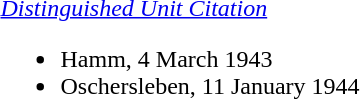<table align=left>
<tr>
<td><br><em><a href='#'>Distinguished Unit Citation</a></em><ul><li>Hamm, 4 March 1943</li><li>Oschersleben, 11 January 1944</li></ul></td>
</tr>
</table>
